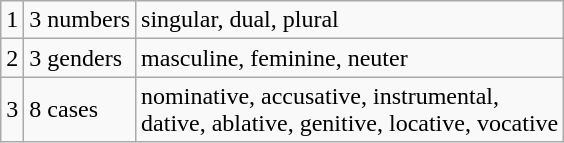<table class="wikitable">
<tr>
<td>1</td>
<td>3 numbers</td>
<td>singular, dual, plural</td>
</tr>
<tr>
<td>2</td>
<td>3 genders</td>
<td>masculine, feminine, neuter</td>
</tr>
<tr>
<td>3</td>
<td>8 cases</td>
<td>nominative, accusative, instrumental,<br>dative, ablative, genitive, locative, vocative</td>
</tr>
</table>
